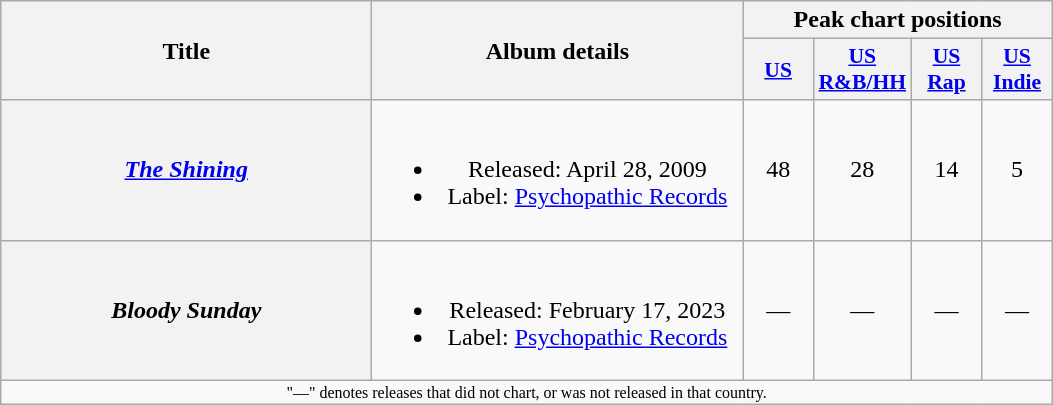<table class="wikitable plainrowheaders" style="text-align:center;">
<tr>
<th scope="col" rowspan="2" style="width:15em;">Title</th>
<th scope="col" rowspan="2" style="width:15em;">Album details</th>
<th colspan="4" scope="col">Peak chart positions</th>
</tr>
<tr>
<th scope="col" style="width:2.8em;font-size:90%;"><a href='#'>US</a><br></th>
<th scope="col" style="width:2.8em;font-size:90%;"><a href='#'>US R&B/HH</a><br></th>
<th scope="col" style="width:2.8em;font-size:90%;"><a href='#'>US Rap</a><br></th>
<th scope="col" style="width:2.8em;font-size:90%;"><a href='#'>US Indie</a><br></th>
</tr>
<tr>
<th scope="row"><em><a href='#'>The Shining</a></em></th>
<td><br><ul><li>Released: April 28, 2009</li><li>Label: <a href='#'>Psychopathic Records</a></li></ul></td>
<td>48</td>
<td>28</td>
<td>14</td>
<td>5</td>
</tr>
<tr>
<th scope="row"><em>Bloody Sunday</em></th>
<td><br><ul><li>Released: February 17, 2023</li><li>Label: <a href='#'>Psychopathic Records</a></li></ul></td>
<td>—</td>
<td>—</td>
<td>—</td>
<td>—</td>
</tr>
<tr>
<td colspan="6" style="text-align:center; font-size:8pt;">"—" denotes releases that did not chart, or was not released in that country.</td>
</tr>
</table>
